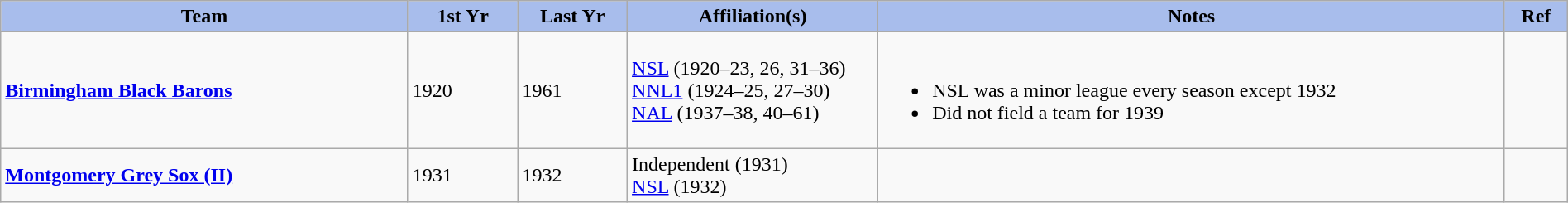<table class="wikitable" style="width: 100%">
<tr>
<th style="background:#a8bdec; width:26%;">Team</th>
<th style="width:7%; background:#a8bdec;">1st Yr</th>
<th style="width:7%; background:#a8bdec;">Last Yr</th>
<th style="width:16%; background:#a8bdec;">Affiliation(s)</th>
<th style="width:40%; background:#a8bdec;">Notes</th>
<th style="width:4%; background:#a8bdec;">Ref</th>
</tr>
<tr>
<td><strong><a href='#'>Birmingham Black Barons</a></strong></td>
<td>1920</td>
<td>1961</td>
<td><a href='#'>NSL</a> (1920–23, 26, 31–36)<br><a href='#'>NNL1</a> (1924–25, 27–30)<br><a href='#'>NAL</a> (1937–38, 40–61)</td>
<td><br><ul><li>NSL was a minor league every season except 1932</li><li>Did not field a team for 1939</li></ul></td>
<td></td>
</tr>
<tr>
<td><strong><a href='#'>Montgomery Grey Sox (II)</a></strong></td>
<td>1931</td>
<td>1932</td>
<td>Independent (1931)<br><a href='#'>NSL</a> (1932)</td>
<td></td>
<td></td>
</tr>
</table>
